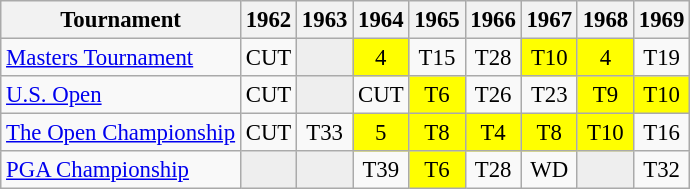<table class="wikitable" style="font-size:95%;text-align:center;">
<tr>
<th>Tournament</th>
<th>1962</th>
<th>1963</th>
<th>1964</th>
<th>1965</th>
<th>1966</th>
<th>1967</th>
<th>1968</th>
<th>1969</th>
</tr>
<tr>
<td align=left><a href='#'>Masters Tournament</a></td>
<td>CUT</td>
<td style="background:#eeeeee;"></td>
<td style="background:yellow;">4</td>
<td>T15</td>
<td>T28</td>
<td style="background:yellow;">T10</td>
<td style="background:yellow;">4</td>
<td>T19</td>
</tr>
<tr>
<td align=left><a href='#'>U.S. Open</a></td>
<td>CUT</td>
<td style="background:#eeeeee;"></td>
<td>CUT</td>
<td style="background:yellow;">T6</td>
<td>T26</td>
<td>T23</td>
<td style="background:yellow;">T9</td>
<td style="background:yellow;">T10</td>
</tr>
<tr>
<td align=left><a href='#'>The Open Championship</a></td>
<td>CUT</td>
<td>T33</td>
<td style="background:yellow;">5</td>
<td style="background:yellow;">T8</td>
<td style="background:yellow;">T4</td>
<td style="background:yellow;">T8</td>
<td style="background:yellow;">T10</td>
<td>T16</td>
</tr>
<tr>
<td align=left><a href='#'>PGA Championship</a></td>
<td style="background:#eeeeee;"></td>
<td style="background:#eeeeee;"></td>
<td>T39</td>
<td style="background:yellow;">T6</td>
<td>T28</td>
<td>WD</td>
<td style="background:#eeeeee;"></td>
<td>T32</td>
</tr>
</table>
